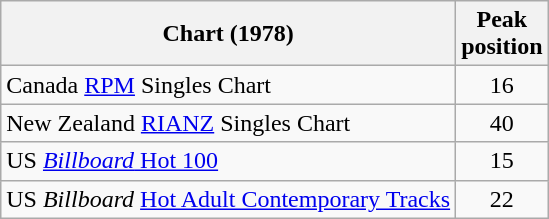<table class="wikitable sortable">
<tr>
<th>Chart (1978)</th>
<th>Peak<br>position</th>
</tr>
<tr>
<td>Canada <a href='#'>RPM</a> Singles Chart</td>
<td style="text-align:center;">16</td>
</tr>
<tr>
<td>New Zealand <a href='#'>RIANZ</a> Singles Chart</td>
<td style="text-align:center;">40</td>
</tr>
<tr>
<td>US <a href='#'><em>Billboard</em> Hot 100</a></td>
<td style="text-align:center;">15</td>
</tr>
<tr>
<td>US <em>Billboard</em> <a href='#'>Hot Adult Contemporary Tracks</a></td>
<td style="text-align:center;">22</td>
</tr>
</table>
